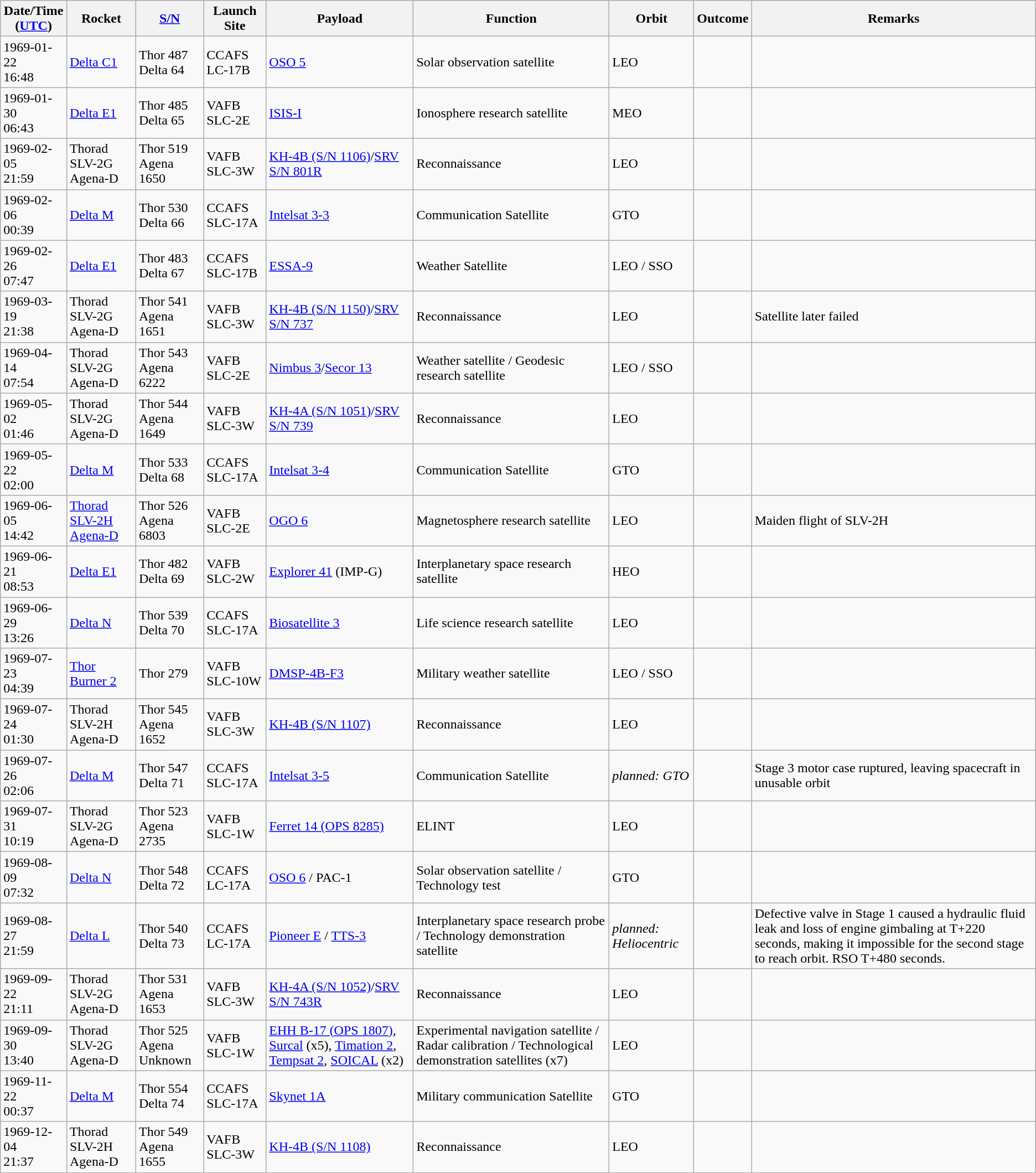<table class="wikitable sortable" style="margin: 1em 1em 1em 0" ;>
<tr>
<th>Date/Time<br>(<a href='#'>UTC</a>)</th>
<th>Rocket</th>
<th><a href='#'>S/N</a></th>
<th>Launch Site</th>
<th>Payload</th>
<th>Function</th>
<th>Orbit</th>
<th>Outcome</th>
<th>Remarks</th>
</tr>
<tr>
<td>1969-01-22<br>16:48</td>
<td><a href='#'>Delta C1</a></td>
<td>Thor 487<br>Delta 64</td>
<td>CCAFS LC-17B</td>
<td><a href='#'>OSO 5</a></td>
<td>Solar observation satellite</td>
<td>LEO</td>
<td></td>
<td></td>
</tr>
<tr>
<td>1969-01-30<br>06:43</td>
<td><a href='#'>Delta E1</a></td>
<td>Thor 485<br>Delta 65</td>
<td>VAFB SLC-2E</td>
<td><a href='#'>ISIS-I</a></td>
<td>Ionosphere research satellite</td>
<td>MEO</td>
<td></td>
<td></td>
</tr>
<tr>
<td>1969-02-05<br>21:59</td>
<td>Thorad SLV-2G Agena-D</td>
<td>Thor 519<br>Agena 1650</td>
<td>VAFB SLC-3W</td>
<td><a href='#'>KH-4B (S/N 1106)</a>/<a href='#'>SRV S/N 801R</a></td>
<td>Reconnaissance</td>
<td>LEO</td>
<td></td>
<td></td>
</tr>
<tr>
<td>1969-02-06<br>00:39</td>
<td><a href='#'>Delta M</a></td>
<td>Thor 530<br>Delta 66</td>
<td>CCAFS SLC-17A</td>
<td><a href='#'>Intelsat 3-3</a></td>
<td>Communication Satellite</td>
<td>GTO</td>
<td></td>
<td></td>
</tr>
<tr>
<td>1969-02-26<br>07:47</td>
<td><a href='#'>Delta E1</a></td>
<td>Thor 483<br>Delta 67</td>
<td>CCAFS SLC-17B</td>
<td><a href='#'>ESSA-9</a></td>
<td>Weather Satellite</td>
<td>LEO / SSO</td>
<td></td>
<td></td>
</tr>
<tr>
<td>1969-03-19<br>21:38</td>
<td>Thorad SLV-2G Agena-D</td>
<td>Thor 541<br>Agena 1651</td>
<td>VAFB SLC-3W</td>
<td><a href='#'>KH-4B (S/N 1150)</a>/<a href='#'>SRV S/N 737</a></td>
<td>Reconnaissance</td>
<td>LEO</td>
<td></td>
<td>Satellite later failed</td>
</tr>
<tr>
<td>1969-04-14<br>07:54</td>
<td>Thorad SLV-2G Agena-D</td>
<td>Thor 543<br>Agena 6222</td>
<td>VAFB SLC-2E</td>
<td><a href='#'>Nimbus 3</a>/<a href='#'>Secor 13</a></td>
<td>Weather satellite / Geodesic research satellite</td>
<td>LEO / SSO</td>
<td></td>
<td></td>
</tr>
<tr>
<td>1969-05-02<br>01:46</td>
<td>Thorad SLV-2G Agena-D</td>
<td>Thor 544<br>Agena 1649</td>
<td>VAFB SLC-3W</td>
<td><a href='#'>KH-4A (S/N 1051)</a>/<a href='#'>SRV S/N 739</a></td>
<td>Reconnaissance</td>
<td>LEO</td>
<td></td>
<td></td>
</tr>
<tr>
<td>1969-05-22<br>02:00</td>
<td><a href='#'>Delta M</a></td>
<td>Thor 533<br>Delta 68</td>
<td>CCAFS SLC-17A</td>
<td><a href='#'>Intelsat 3-4</a></td>
<td>Communication Satellite</td>
<td>GTO</td>
<td></td>
<td></td>
</tr>
<tr>
<td>1969-06-05<br>14:42</td>
<td><a href='#'>Thorad SLV-2H Agena-D</a></td>
<td>Thor 526<br>Agena 6803</td>
<td>VAFB SLC-2E</td>
<td><a href='#'>OGO 6</a></td>
<td>Magnetosphere research satellite</td>
<td>LEO</td>
<td></td>
<td>Maiden flight of SLV-2H</td>
</tr>
<tr>
<td>1969-06-21<br>08:53</td>
<td><a href='#'>Delta E1</a></td>
<td>Thor 482<br>Delta 69</td>
<td>VAFB SLC-2W</td>
<td><a href='#'>Explorer 41</a> (IMP-G)</td>
<td>Interplanetary space research satellite</td>
<td>HEO</td>
<td></td>
<td></td>
</tr>
<tr>
<td>1969-06-29<br>13:26</td>
<td><a href='#'>Delta N</a></td>
<td>Thor 539<br>Delta 70</td>
<td>CCAFS SLC-17A</td>
<td><a href='#'>Biosatellite 3</a></td>
<td>Life science research satellite</td>
<td>LEO</td>
<td></td>
<td></td>
</tr>
<tr>
<td>1969-07-23<br>04:39</td>
<td><a href='#'>Thor Burner 2</a></td>
<td>Thor 279</td>
<td>VAFB SLC-10W</td>
<td><a href='#'>DMSP-4B-F3</a></td>
<td>Military weather satellite</td>
<td>LEO / SSO</td>
<td></td>
<td></td>
</tr>
<tr>
<td>1969-07-24<br>01:30</td>
<td>Thorad SLV-2H Agena-D</td>
<td>Thor 545<br>Agena 1652</td>
<td>VAFB SLC-3W</td>
<td><a href='#'>KH-4B (S/N 1107)</a></td>
<td>Reconnaissance</td>
<td>LEO</td>
<td></td>
<td></td>
</tr>
<tr>
<td>1969-07-26<br>02:06</td>
<td><a href='#'>Delta M</a></td>
<td>Thor 547<br>Delta 71</td>
<td>CCAFS SLC-17A</td>
<td><a href='#'>Intelsat 3-5</a></td>
<td>Communication Satellite</td>
<td><em>planned: GTO</em></td>
<td></td>
<td>Stage 3 motor case ruptured, leaving spacecraft in unusable orbit</td>
</tr>
<tr>
<td>1969-07-31<br>10:19</td>
<td>Thorad SLV-2G Agena-D</td>
<td>Thor 523<br>Agena 2735</td>
<td>VAFB SLC-1W</td>
<td><a href='#'>Ferret 14 (OPS 8285)</a></td>
<td>ELINT</td>
<td>LEO</td>
<td></td>
<td></td>
</tr>
<tr>
<td>1969-08-09<br>07:32</td>
<td><a href='#'>Delta N</a></td>
<td>Thor 548<br>Delta 72</td>
<td>CCAFS LC-17A</td>
<td><a href='#'>OSO 6</a> / PAC-1</td>
<td>Solar observation satellite / Technology test</td>
<td>GTO</td>
<td></td>
<td></td>
</tr>
<tr>
<td>1969-08-27<br>21:59</td>
<td><a href='#'>Delta L</a></td>
<td>Thor 540<br>Delta 73</td>
<td>CCAFS LC-17A</td>
<td><a href='#'>Pioneer E</a> / <a href='#'>TTS-3</a></td>
<td>Interplanetary space research probe / Technology demonstration satellite</td>
<td><em>planned: Heliocentric</em></td>
<td></td>
<td>Defective valve in Stage 1 caused a hydraulic fluid leak and loss of engine gimbaling at T+220 seconds, making it impossible for the second stage to reach orbit. RSO T+480 seconds.</td>
</tr>
<tr>
<td>1969-09-22<br>21:11</td>
<td>Thorad SLV-2G Agena-D</td>
<td>Thor 531<br>Agena 1653</td>
<td>VAFB SLC-3W</td>
<td><a href='#'>KH-4A (S/N 1052)</a>/<a href='#'>SRV S/N 743R</a></td>
<td>Reconnaissance</td>
<td>LEO</td>
<td></td>
<td></td>
</tr>
<tr>
<td>1969-09-30<br>13:40</td>
<td>Thorad SLV-2G Agena-D</td>
<td>Thor 525<br>Agena Unknown</td>
<td>VAFB SLC-1W</td>
<td><a href='#'>EHH B-17 (OPS 1807)</a>, <a href='#'>Surcal</a> (x5), <a href='#'>Timation 2</a>, <a href='#'>Tempsat 2</a>, <a href='#'>SOICAL</a> (x2)</td>
<td>Experimental navigation satellite / Radar calibration / Technological demonstration satellites (x7)</td>
<td>LEO</td>
<td></td>
<td></td>
</tr>
<tr>
<td>1969-11-22<br>00:37</td>
<td><a href='#'>Delta M</a></td>
<td>Thor 554<br>Delta 74</td>
<td>CCAFS SLC-17A</td>
<td><a href='#'>Skynet 1A</a></td>
<td>Military communication Satellite</td>
<td>GTO</td>
<td></td>
<td></td>
</tr>
<tr>
<td>1969-12-04<br>21:37</td>
<td>Thorad SLV-2H Agena-D</td>
<td>Thor 549<br>Agena 1655</td>
<td>VAFB SLC-3W</td>
<td><a href='#'>KH-4B (S/N 1108)</a></td>
<td>Reconnaissance</td>
<td>LEO</td>
<td></td>
<td></td>
</tr>
<tr>
</tr>
</table>
